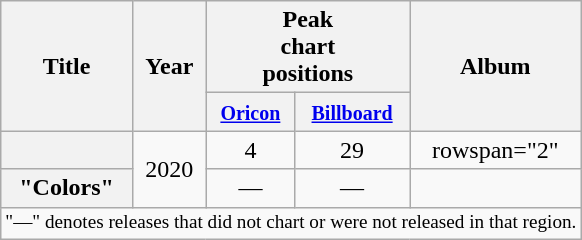<table class="wikitable plainrowheaders" style="text-align:center;">
<tr>
<th scope="col" rowspan="2">Title</th>
<th scope="col" rowspan="2">Year</th>
<th scope="col" colspan="2">Peak <br> chart <br> positions</th>
<th scope="col" rowspan="2">Album</th>
</tr>
<tr>
<th scope="col" colspan="1"><small><a href='#'>Oricon</a></small></th>
<th scope="col" colspan="1"><small><a href='#'>Billboard</a></small></th>
</tr>
<tr>
<th scope="row"></th>
<td rowspan="2">2020</td>
<td>4</td>
<td>29</td>
<td>rowspan="2" </td>
</tr>
<tr>
<th scope="row">"Colors"</th>
<td>—</td>
<td>—</td>
</tr>
<tr>
<td colspan="6" style="font-size:80%">"—" denotes releases that did not chart or were not released in that region.</td>
</tr>
</table>
